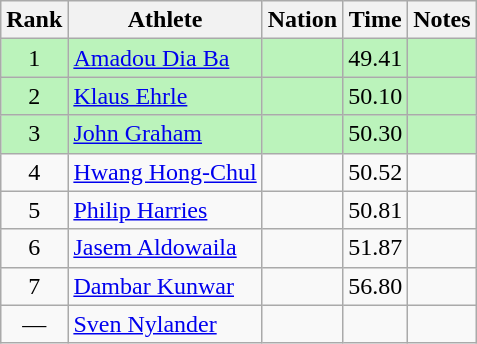<table class="wikitable sortable" style="text-align:center">
<tr>
<th>Rank</th>
<th>Athlete</th>
<th>Nation</th>
<th>Time</th>
<th>Notes</th>
</tr>
<tr style="background:#bbf3bb;">
<td>1</td>
<td align=left><a href='#'>Amadou Dia Ba</a></td>
<td align=left></td>
<td>49.41</td>
<td></td>
</tr>
<tr style="background:#bbf3bb;">
<td>2</td>
<td align=left><a href='#'>Klaus Ehrle</a></td>
<td align=left></td>
<td>50.10</td>
<td></td>
</tr>
<tr style="background:#bbf3bb;">
<td>3</td>
<td align=left><a href='#'>John Graham</a></td>
<td align=left></td>
<td>50.30</td>
<td></td>
</tr>
<tr>
<td>4</td>
<td align=left><a href='#'>Hwang Hong-Chul</a></td>
<td align=left></td>
<td>50.52</td>
<td></td>
</tr>
<tr>
<td>5</td>
<td align=left><a href='#'>Philip Harries</a></td>
<td align=left></td>
<td>50.81</td>
<td></td>
</tr>
<tr>
<td>6</td>
<td align=left><a href='#'>Jasem Aldowaila</a></td>
<td align=left></td>
<td>51.87</td>
<td></td>
</tr>
<tr>
<td>7</td>
<td align=left><a href='#'>Dambar Kunwar</a></td>
<td align=left></td>
<td>56.80</td>
<td></td>
</tr>
<tr>
<td data-sort-value=8>—</td>
<td align=left><a href='#'>Sven Nylander</a></td>
<td align=left></td>
<td data-sort-value=90.00></td>
<td></td>
</tr>
</table>
